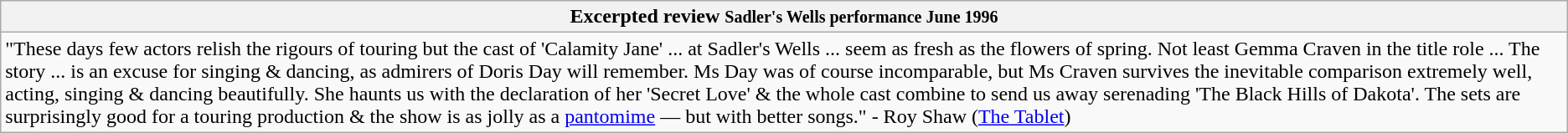<table class="wikitable floatright collapsible collapsed">
<tr>
<th>Excerpted review <small>Sadler's Wells performance June 1996</small></th>
</tr>
<tr>
<td>"These days few actors relish the rigours of touring but the cast of 'Calamity Jane' ... at Sadler's Wells ... seem as fresh as the flowers of spring. Not least Gemma Craven in the title role ... The story ... is an excuse for singing & dancing, as admirers of Doris Day will remember. Ms Day was of course incomparable, but Ms Craven survives the inevitable comparison extremely well, acting, singing & dancing beautifully. She haunts us with the declaration of her 'Secret Love' & the whole cast combine to send us away serenading 'The Black Hills of Dakota'. The sets are surprisingly good for a touring production & the show is as jolly as a <a href='#'>pantomime</a> — but with better songs." - Roy Shaw (<a href='#'>The Tablet</a>)</td>
</tr>
</table>
